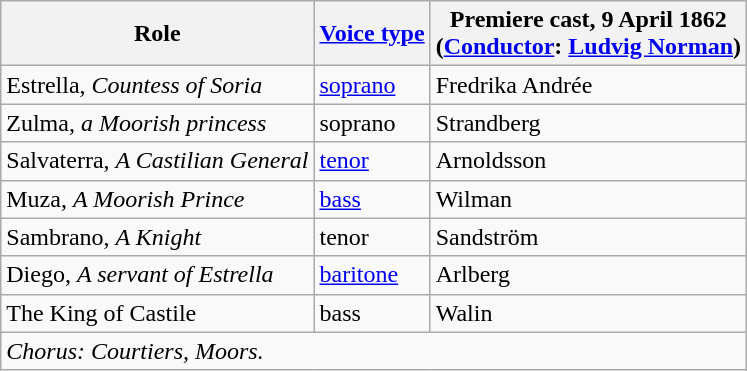<table class="wikitable">
<tr>
<th>Role</th>
<th><a href='#'>Voice type</a></th>
<th>Premiere cast, 9 April 1862<br>(<a href='#'>Conductor</a>: <a href='#'>Ludvig Norman</a>)</th>
</tr>
<tr>
<td>Estrella, <em>Countess of Soria</em></td>
<td><a href='#'>soprano</a></td>
<td>Fredrika Andrée</td>
</tr>
<tr>
<td>Zulma, <em>a Moorish princess</em></td>
<td>soprano</td>
<td>Strandberg</td>
</tr>
<tr>
<td>Salvaterra, <em>A Castilian General</em></td>
<td><a href='#'>tenor</a></td>
<td>Arnoldsson</td>
</tr>
<tr>
<td>Muza, <em>A Moorish Prince</em></td>
<td><a href='#'>bass</a></td>
<td>Wilman</td>
</tr>
<tr>
<td>Sambrano, <em>A Knight</em></td>
<td>tenor</td>
<td>Sandström</td>
</tr>
<tr>
<td>Diego, <em>A servant of Estrella</em></td>
<td><a href='#'>baritone</a></td>
<td>Arlberg</td>
</tr>
<tr>
<td>The King of Castile</td>
<td>bass</td>
<td>Walin</td>
</tr>
<tr>
<td colspan="3"><em>Chorus: Courtiers, Moors.</em></td>
</tr>
</table>
